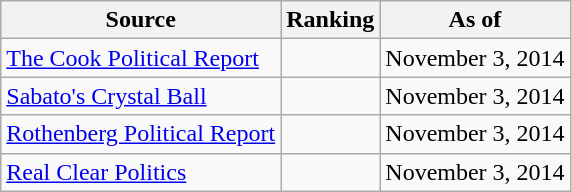<table class="wikitable" style="text-align:center">
<tr>
<th>Source</th>
<th>Ranking</th>
<th>As of</th>
</tr>
<tr>
<td align=left><a href='#'>The Cook Political Report</a></td>
<td></td>
<td>November 3, 2014</td>
</tr>
<tr>
<td align=left><a href='#'>Sabato's Crystal Ball</a></td>
<td></td>
<td>November 3, 2014</td>
</tr>
<tr>
<td align=left><a href='#'>Rothenberg Political Report</a></td>
<td></td>
<td>November 3, 2014</td>
</tr>
<tr>
<td align=left><a href='#'>Real Clear Politics</a></td>
<td></td>
<td>November 3, 2014</td>
</tr>
</table>
